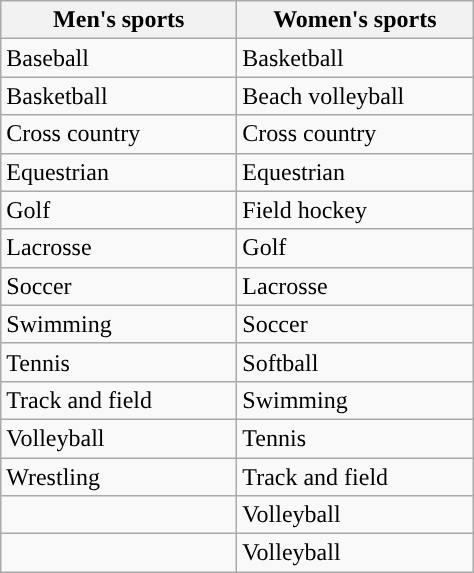<table class="wikitable"; style=" ">
<tr>
<th width=150px>Men's sports</th>
<th width=150px>Women's sports</th>
</tr>
<tr>
<td>Baseball</td>
<td>Basketball</td>
</tr>
<tr>
<td>Basketball</td>
<td>Beach volleyball</td>
</tr>
<tr>
<td>Cross country</td>
<td>Cross country</td>
</tr>
<tr>
<td>Equestrian</td>
<td>Equestrian</td>
</tr>
<tr>
<td>Golf</td>
<td>Field hockey</td>
</tr>
<tr>
<td>Lacrosse</td>
<td>Golf</td>
</tr>
<tr>
<td>Soccer</td>
<td>Lacrosse</td>
</tr>
<tr>
<td>Swimming</td>
<td>Soccer</td>
</tr>
<tr>
<td>Tennis</td>
<td>Softball</td>
</tr>
<tr>
<td>Track and field</td>
<td>Swimming</td>
</tr>
<tr>
<td>Volleyball</td>
<td>Tennis</td>
</tr>
<tr>
<td>Wrestling</td>
<td>Track and field</td>
</tr>
<tr>
<td></td>
<td>Volleyball</td>
</tr>
<tr>
<td></td>
<td>Volleyball</td>
</tr>
</table>
